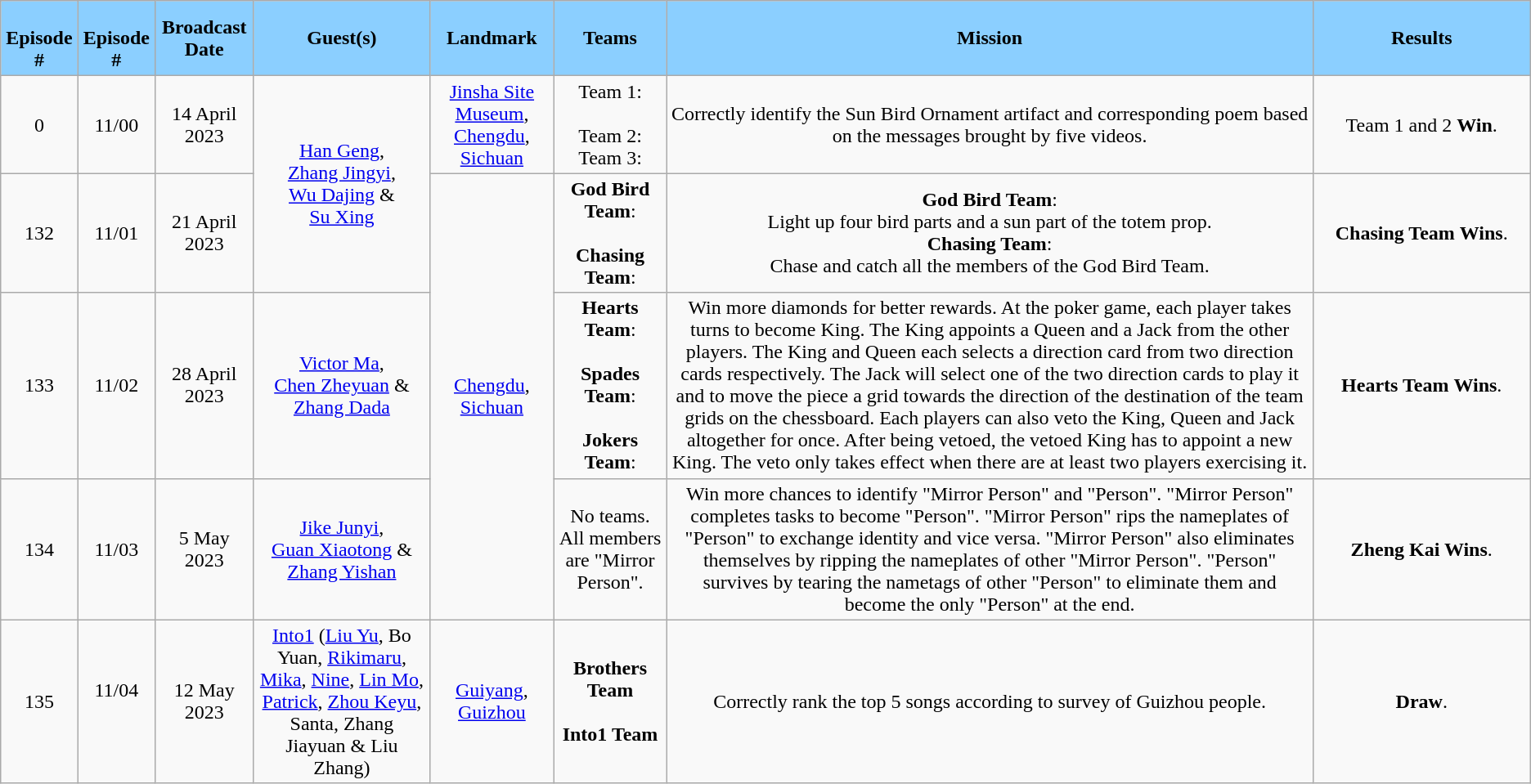<table class="wikitable">
<tr>
<th style="background:#8BCFFF"><br>Episode #</th>
<th style="background:#8BCFFF"><br>Episode #</th>
<th style="background:#8BCFFF">Broadcast Date</th>
<th style="background:#8BCFFF">Guest(s)</th>
<th style="background:#8BCFFF">Landmark</th>
<th colspan="2" style="background:#8BCFFF">Teams</th>
<th style="background:#8BCFFF">Mission</th>
<th style="background:#8BCFFF; width:170px">Results</th>
</tr>
<tr style="text-align:center;">
<td>0</td>
<td>11/00<br></td>
<td>14 April 2023</td>
<td rowspan="2"><a href='#'>Han Geng</a>, <br> <a href='#'>Zhang Jingyi</a>, <br> <a href='#'>Wu Dajing</a> & <br> <a href='#'>Su Xing</a></td>
<td><a href='#'>Jinsha Site Museum</a>, <a href='#'>Chengdu</a>, <a href='#'>Sichuan</a></td>
<td colspan="2">Team 1: <br>  <br> Team 2:  <br> Team 3: <br> </td>
<td>Correctly identify the Sun Bird Ornament artifact and corresponding poem based on the messages brought by five videos.</td>
<td>Team 1 and 2 <strong>Win</strong>. <br> </td>
</tr>
<tr style="text-align:center;">
<td>132</td>
<td>11/01</td>
<td>21 April 2023</td>
<td rowspan="3"><a href='#'>Chengdu</a>, <a href='#'>Sichuan</a></td>
<td colspan="2"><span><strong>God Bird Team</strong></span>:<br><br><span><strong>Chasing Team</strong></span>:<br></td>
<td><span><strong>God Bird Team</strong></span>:<br>Light up four bird parts and a sun part of the totem prop.<br><span><strong>Chasing Team</strong></span>:<br>Chase and catch all the members of the God Bird Team.</td>
<td><span><strong>Chasing Team</strong></span> <strong>Wins</strong>. <br> </td>
</tr>
<tr style="text-align:center;">
<td>133</td>
<td>11/02</td>
<td>28 April 2023</td>
<td><a href='#'>Victor Ma</a>, <br> <a href='#'>Chen Zheyuan</a> & <br> <a href='#'>Zhang Dada</a></td>
<td colspan="2"><span><strong>Hearts Team</strong></span>:<br> <br><span><strong>Spades Team</strong></span>:<br> <br><span><strong>Jokers Team</strong></span>:<br></td>
<td>Win more diamonds for better rewards. At the poker game, each player takes turns to become King. The King appoints a Queen and a Jack from the other players. The King and Queen each selects a direction card from two direction cards respectively. The Jack will select one of the two direction cards to play it and to move the piece a grid towards the direction of the destination of the team grids on the chessboard. Each players can also veto the King, Queen and Jack altogether for once. After being vetoed, the vetoed King has to appoint a new King. The veto only takes effect when there are at least two players exercising it.</td>
<td><span><strong>Hearts Team</strong></span> <strong>Wins</strong>. <br> </td>
</tr>
<tr style="text-align:center;">
<td>134</td>
<td>11/03<br></td>
<td>5 May 2023</td>
<td><a href='#'>Jike Junyi</a>, <br> <a href='#'>Guan Xiaotong</a> & <br> <a href='#'>Zhang Yishan</a></td>
<td colspan="2">No teams. All members are "Mirror Person".</td>
<td>Win more chances to identify "Mirror Person" and "Person". "Mirror Person" completes tasks to become "Person". "Mirror Person" rips the nameplates of "Person" to exchange identity and vice versa. "Mirror Person" also eliminates themselves by ripping the nameplates of other "Mirror Person". "Person" survives by tearing the nametags of other "Person" to eliminate them and become the only "Person" at the end.</td>
<td><strong>Zheng Kai Wins</strong>. <br> </td>
</tr>
<tr style="text-align:center;">
<td>135</td>
<td>11/04<br><br></td>
<td>12 May 2023</td>
<td><a href='#'>Into1</a> (<a href='#'>Liu Yu</a>, Bo Yuan, <a href='#'>Rikimaru</a>, <a href='#'>Mika</a>, <a href='#'>Nine</a>, <a href='#'>Lin Mo</a>, <a href='#'>Patrick</a>, <a href='#'>Zhou Keyu</a>, Santa, Zhang Jiayuan & Liu Zhang)</td>
<td><a href='#'>Guiyang</a>, <a href='#'>Guizhou</a></td>
<td colspan="2"><span><strong>Brothers Team</strong></span> <br>  <br> <span><strong>Into1 Team</strong></span> <br> </td>
<td>Correctly rank the top 5 songs according to survey of Guizhou people.</td>
<td><span><strong>Dr</strong></span><span><strong>aw</strong></span>. <br> </td>
</tr>
</table>
